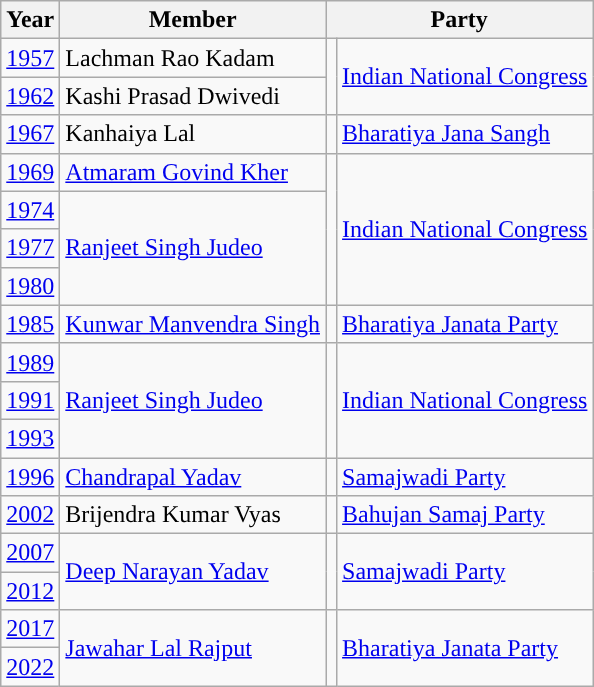<table class="wikitable">
<tr>
<th>Year</th>
<th>Member</th>
<th colspan="2">Party</th>
</tr>
<tr>
<td><a href='#'>1957</a></td>
<td>Lachman Rao Kadam</td>
<td rowspan="2" style="background-color: "></td>
<td rowspan="2"><a href='#'>Indian National Congress</a></td>
</tr>
<tr>
<td><a href='#'>1962</a></td>
<td>Kashi Prasad Dwivedi</td>
</tr>
<tr>
<td><a href='#'>1967</a></td>
<td>Kanhaiya Lal</td>
<td style="background-color: "></td>
<td><a href='#'>Bharatiya Jana Sangh</a></td>
</tr>
<tr>
<td><a href='#'>1969</a></td>
<td><a href='#'>Atmaram Govind Kher</a></td>
<td rowspan="4" style="background-color: "></td>
<td rowspan="4"><a href='#'>Indian National Congress</a></td>
</tr>
<tr>
<td><a href='#'>1974</a></td>
<td rowspan="3"><a href='#'>Ranjeet Singh Judeo</a></td>
</tr>
<tr>
<td><a href='#'>1977</a></td>
</tr>
<tr>
<td><a href='#'>1980</a></td>
</tr>
<tr>
<td><a href='#'>1985</a></td>
<td><a href='#'>Kunwar Manvendra Singh</a></td>
<td style="background-color: "></td>
<td><a href='#'>Bharatiya Janata Party</a></td>
</tr>
<tr>
<td><a href='#'>1989</a></td>
<td rowspan="3"><a href='#'>Ranjeet Singh Judeo</a></td>
<td rowspan="3" style="background-color: "></td>
<td rowspan="3"><a href='#'>Indian National Congress</a></td>
</tr>
<tr>
<td><a href='#'>1991</a></td>
</tr>
<tr>
<td><a href='#'>1993</a></td>
</tr>
<tr>
<td><a href='#'>1996</a></td>
<td><a href='#'>Chandrapal Yadav</a></td>
<td style="background-color: "></td>
<td><a href='#'>Samajwadi Party</a></td>
</tr>
<tr>
<td><a href='#'>2002</a></td>
<td>Brijendra Kumar Vyas</td>
<td style="background-color: "></td>
<td><a href='#'>Bahujan Samaj Party</a></td>
</tr>
<tr>
<td><a href='#'>2007</a></td>
<td rowspan="2"><a href='#'>Deep Narayan Yadav</a></td>
<td rowspan="2" style="background-color: "></td>
<td rowspan="2"><a href='#'>Samajwadi Party</a></td>
</tr>
<tr>
<td><a href='#'>2012</a></td>
</tr>
<tr>
<td><a href='#'>2017</a></td>
<td rowspan="2"><a href='#'>Jawahar Lal Rajput</a></td>
<td rowspan="2" style="background-color: "></td>
<td rowspan="2"><a href='#'>Bharatiya Janata Party</a></td>
</tr>
<tr>
<td><a href='#'>2022</a></td>
</tr>
</table>
